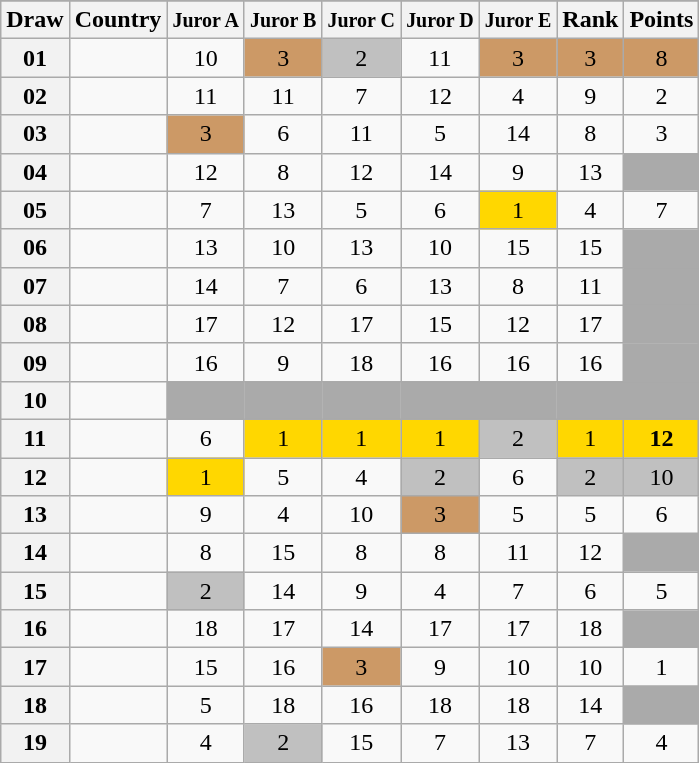<table class="sortable wikitable collapsible plainrowheaders" style="text-align:center;">
<tr>
</tr>
<tr>
<th scope="col">Draw</th>
<th scope="col">Country</th>
<th scope="col"><small>Juror A</small></th>
<th scope="col"><small>Juror B</small></th>
<th scope="col"><small>Juror C</small></th>
<th scope="col"><small>Juror D</small></th>
<th scope="col"><small>Juror E</small></th>
<th scope="col">Rank</th>
<th scope="col">Points</th>
</tr>
<tr>
<th scope="row" style="text-align:center;">01</th>
<td style="text-align:left;"></td>
<td>10</td>
<td style="background:#CC9966;">3</td>
<td style="background:silver;">2</td>
<td>11</td>
<td style="background:#CC9966;">3</td>
<td style="background:#CC9966;">3</td>
<td style="background:#CC9966;">8</td>
</tr>
<tr>
<th scope="row" style="text-align:center;">02</th>
<td style="text-align:left;"></td>
<td>11</td>
<td>11</td>
<td>7</td>
<td>12</td>
<td>4</td>
<td>9</td>
<td>2</td>
</tr>
<tr>
<th scope="row" style="text-align:center;">03</th>
<td style="text-align:left;"></td>
<td style="background:#CC9966;">3</td>
<td>6</td>
<td>11</td>
<td>5</td>
<td>14</td>
<td>8</td>
<td>3</td>
</tr>
<tr>
<th scope="row" style="text-align:center;">04</th>
<td style="text-align:left;"></td>
<td>12</td>
<td>8</td>
<td>12</td>
<td>14</td>
<td>9</td>
<td>13</td>
<td style="background:#AAAAAA;"></td>
</tr>
<tr>
<th scope="row" style="text-align:center;">05</th>
<td style="text-align:left;"></td>
<td>7</td>
<td>13</td>
<td>5</td>
<td>6</td>
<td style="background:gold;">1</td>
<td>4</td>
<td>7</td>
</tr>
<tr>
<th scope="row" style="text-align:center;">06</th>
<td style="text-align:left;"></td>
<td>13</td>
<td>10</td>
<td>13</td>
<td>10</td>
<td>15</td>
<td>15</td>
<td style="background:#AAAAAA;"></td>
</tr>
<tr>
<th scope="row" style="text-align:center;">07</th>
<td style="text-align:left;"></td>
<td>14</td>
<td>7</td>
<td>6</td>
<td>13</td>
<td>8</td>
<td>11</td>
<td style="background:#AAAAAA;"></td>
</tr>
<tr>
<th scope="row" style="text-align:center;">08</th>
<td style="text-align:left;"></td>
<td>17</td>
<td>12</td>
<td>17</td>
<td>15</td>
<td>12</td>
<td>17</td>
<td style="background:#AAAAAA;"></td>
</tr>
<tr>
<th scope="row" style="text-align:center;">09</th>
<td style="text-align:left;"></td>
<td>16</td>
<td>9</td>
<td>18</td>
<td>16</td>
<td>16</td>
<td>16</td>
<td style="background:#AAAAAA;"></td>
</tr>
<tr class="sortbottom">
<th scope="row" style="text-align:center;">10</th>
<td style="text-align:left;"></td>
<td style="background:#AAAAAA;"></td>
<td style="background:#AAAAAA;"></td>
<td style="background:#AAAAAA;"></td>
<td style="background:#AAAAAA;"></td>
<td style="background:#AAAAAA;"></td>
<td style="background:#AAAAAA;"></td>
<td style="background:#AAAAAA;"></td>
</tr>
<tr>
<th scope="row" style="text-align:center;">11</th>
<td style="text-align:left;"></td>
<td>6</td>
<td style="background:gold;">1</td>
<td style="background:gold;">1</td>
<td style="background:gold;">1</td>
<td style="background:silver;">2</td>
<td style="background:gold;">1</td>
<td style="background:gold;"><strong>12</strong></td>
</tr>
<tr>
<th scope="row" style="text-align:center;">12</th>
<td style="text-align:left;"></td>
<td style="background:gold;">1</td>
<td>5</td>
<td>4</td>
<td style="background:silver;">2</td>
<td>6</td>
<td style="background:silver;">2</td>
<td style="background:silver;">10</td>
</tr>
<tr>
<th scope="row" style="text-align:center;">13</th>
<td style="text-align:left;"></td>
<td>9</td>
<td>4</td>
<td>10</td>
<td style="background:#CC9966;">3</td>
<td>5</td>
<td>5</td>
<td>6</td>
</tr>
<tr>
<th scope="row" style="text-align:center;">14</th>
<td style="text-align:left;"></td>
<td>8</td>
<td>15</td>
<td>8</td>
<td>8</td>
<td>11</td>
<td>12</td>
<td style="background:#AAAAAA;"></td>
</tr>
<tr>
<th scope="row" style="text-align:center;">15</th>
<td style="text-align:left;"></td>
<td style="background:silver;">2</td>
<td>14</td>
<td>9</td>
<td>4</td>
<td>7</td>
<td>6</td>
<td>5</td>
</tr>
<tr>
<th scope="row" style="text-align:center;">16</th>
<td style="text-align:left;"></td>
<td>18</td>
<td>17</td>
<td>14</td>
<td>17</td>
<td>17</td>
<td>18</td>
<td style="background:#AAAAAA;"></td>
</tr>
<tr>
<th scope="row" style="text-align:center;">17</th>
<td style="text-align:left;"></td>
<td>15</td>
<td>16</td>
<td style="background:#CC9966;">3</td>
<td>9</td>
<td>10</td>
<td>10</td>
<td>1</td>
</tr>
<tr>
<th scope="row" style="text-align:center;">18</th>
<td style="text-align:left;"></td>
<td>5</td>
<td>18</td>
<td>16</td>
<td>18</td>
<td>18</td>
<td>14</td>
<td style="background:#AAAAAA;"></td>
</tr>
<tr>
<th scope="row" style="text-align:center;">19</th>
<td style="text-align:left;"></td>
<td>4</td>
<td style="background:silver;">2</td>
<td>15</td>
<td>7</td>
<td>13</td>
<td>7</td>
<td>4</td>
</tr>
</table>
